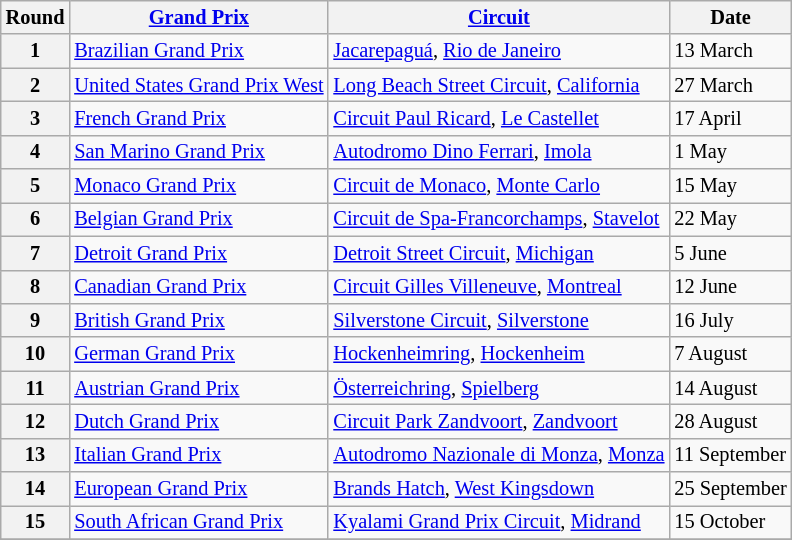<table class="wikitable" style="font-size: 85%;">
<tr>
<th scope="col">Round</th>
<th scope="col"><a href='#'>Grand Prix</a></th>
<th scope="col"><a href='#'>Circuit</a></th>
<th scope="col">Date</th>
</tr>
<tr>
<th>1</th>
<td><a href='#'>Brazilian Grand Prix</a></td>
<td> <a href='#'>Jacarepaguá</a>, <a href='#'>Rio de Janeiro</a></td>
<td>13 March</td>
</tr>
<tr>
<th>2</th>
<td nowrap><a href='#'>United States Grand Prix West</a></td>
<td> <a href='#'>Long Beach Street Circuit</a>, <a href='#'>California</a></td>
<td>27 March</td>
</tr>
<tr>
<th>3</th>
<td><a href='#'>French Grand Prix</a></td>
<td> <a href='#'>Circuit Paul Ricard</a>, <a href='#'>Le Castellet</a></td>
<td>17 April</td>
</tr>
<tr>
<th>4</th>
<td><a href='#'>San Marino Grand Prix</a></td>
<td> <a href='#'>Autodromo Dino Ferrari</a>, <a href='#'>Imola</a></td>
<td>1 May</td>
</tr>
<tr>
<th>5</th>
<td><a href='#'>Monaco Grand Prix</a></td>
<td> <a href='#'>Circuit de Monaco</a>, <a href='#'>Monte Carlo</a></td>
<td>15 May</td>
</tr>
<tr>
<th>6</th>
<td><a href='#'>Belgian Grand Prix</a></td>
<td nowrap> <a href='#'>Circuit de Spa-Francorchamps</a>, <a href='#'>Stavelot</a></td>
<td>22 May</td>
</tr>
<tr>
<th>7</th>
<td><a href='#'>Detroit Grand Prix</a></td>
<td> <a href='#'>Detroit Street Circuit</a>, <a href='#'>Michigan</a></td>
<td>5 June</td>
</tr>
<tr>
<th>8</th>
<td><a href='#'>Canadian Grand Prix</a></td>
<td> <a href='#'>Circuit Gilles Villeneuve</a>, <a href='#'>Montreal</a></td>
<td>12 June</td>
</tr>
<tr>
<th>9</th>
<td><a href='#'>British Grand Prix</a></td>
<td> <a href='#'>Silverstone Circuit</a>, <a href='#'>Silverstone</a></td>
<td>16 July</td>
</tr>
<tr>
<th>10</th>
<td><a href='#'>German Grand Prix</a></td>
<td> <a href='#'>Hockenheimring</a>, <a href='#'>Hockenheim</a></td>
<td>7 August</td>
</tr>
<tr>
<th>11</th>
<td><a href='#'>Austrian Grand Prix</a></td>
<td> <a href='#'>Österreichring</a>, <a href='#'>Spielberg</a></td>
<td>14 August</td>
</tr>
<tr>
<th>12</th>
<td><a href='#'>Dutch Grand Prix</a></td>
<td> <a href='#'>Circuit Park Zandvoort</a>, <a href='#'>Zandvoort</a></td>
<td>28 August</td>
</tr>
<tr>
<th>13</th>
<td><a href='#'>Italian Grand Prix</a></td>
<td> <a href='#'>Autodromo Nazionale di Monza</a>, <a href='#'>Monza</a></td>
<td>11 September</td>
</tr>
<tr>
<th>14</th>
<td><a href='#'>European Grand Prix</a></td>
<td> <a href='#'>Brands Hatch</a>, <a href='#'>West Kingsdown</a></td>
<td nowrap>25 September</td>
</tr>
<tr>
<th>15</th>
<td><a href='#'>South African Grand Prix</a></td>
<td> <a href='#'>Kyalami Grand Prix Circuit</a>, <a href='#'>Midrand</a></td>
<td>15 October</td>
</tr>
<tr>
</tr>
</table>
